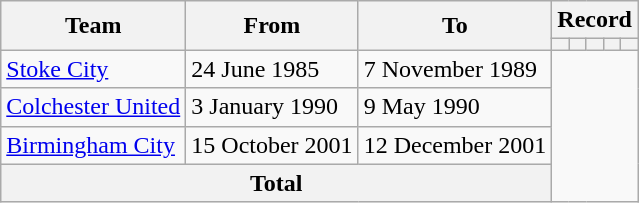<table class="wikitable" style="text-align:center">
<tr>
<th rowspan="2">Team</th>
<th rowspan="2">From</th>
<th rowspan="2">To</th>
<th colspan="5">Record</th>
</tr>
<tr>
<th></th>
<th></th>
<th></th>
<th></th>
<th></th>
</tr>
<tr>
<td align=left><a href='#'>Stoke City</a></td>
<td align=left>24 June 1985</td>
<td align=left>7 November 1989<br></td>
</tr>
<tr>
<td align=left><a href='#'>Colchester United</a></td>
<td align=left>3 January 1990</td>
<td align=left>9 May 1990<br></td>
</tr>
<tr>
<td align=left><a href='#'>Birmingham City</a></td>
<td align=left>15 October 2001</td>
<td align=left>12 December 2001<br></td>
</tr>
<tr>
<th colspan="3">Total<br></th>
</tr>
</table>
